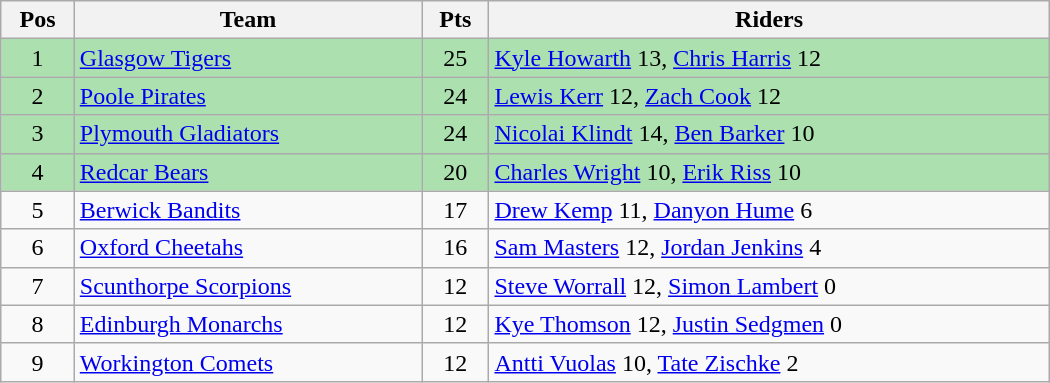<table class=wikitable width="700">
<tr>
<th>Pos</th>
<th>Team</th>
<th>Pts</th>
<th>Riders</th>
</tr>
<tr style="background:#ACE1AF;">
<td align="center">1</td>
<td><a href='#'>Glasgow Tigers</a></td>
<td align="center">25</td>
<td><a href='#'>Kyle Howarth</a> 13, <a href='#'>Chris Harris</a> 12</td>
</tr>
<tr style="background:#ACE1AF;">
<td align="center">2</td>
<td><a href='#'>Poole Pirates</a></td>
<td align="center">24</td>
<td><a href='#'>Lewis Kerr</a> 12, <a href='#'>Zach Cook</a> 12</td>
</tr>
<tr style="background:#ACE1AF;">
<td align="center">3</td>
<td><a href='#'>Plymouth Gladiators</a></td>
<td align="center">24</td>
<td><a href='#'>Nicolai Klindt</a> 14, <a href='#'>Ben Barker</a> 10</td>
</tr>
<tr style="background:#ACE1AF;">
<td align="center">4</td>
<td><a href='#'>Redcar Bears</a></td>
<td align="center">20</td>
<td><a href='#'>Charles Wright</a> 10, <a href='#'>Erik Riss</a> 10</td>
</tr>
<tr>
<td align="center">5</td>
<td><a href='#'>Berwick Bandits</a></td>
<td align="center">17</td>
<td><a href='#'>Drew Kemp</a> 11, <a href='#'>Danyon Hume</a> 6</td>
</tr>
<tr>
<td align="center">6</td>
<td><a href='#'>Oxford Cheetahs</a></td>
<td align="center">16</td>
<td><a href='#'>Sam Masters</a> 12, <a href='#'>Jordan Jenkins</a> 4</td>
</tr>
<tr>
<td align="center">7</td>
<td><a href='#'>Scunthorpe Scorpions</a></td>
<td align="center">12</td>
<td><a href='#'>Steve Worrall</a> 12, <a href='#'>Simon Lambert</a> 0</td>
</tr>
<tr>
<td align="center">8</td>
<td><a href='#'>Edinburgh Monarchs</a></td>
<td align="center">12</td>
<td><a href='#'>Kye Thomson</a> 12, <a href='#'>Justin Sedgmen</a> 0</td>
</tr>
<tr>
<td align="center">9</td>
<td><a href='#'>Workington Comets</a></td>
<td align="center">12</td>
<td><a href='#'>Antti Vuolas</a> 10, <a href='#'>Tate Zischke</a> 2</td>
</tr>
</table>
